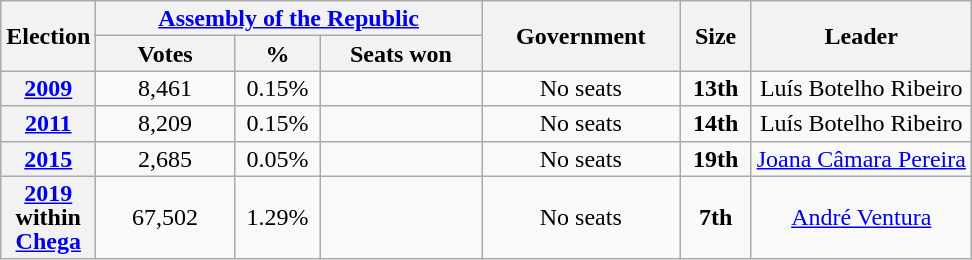<table class="wikitable" style="text-align:center; font-size:100%; line-height:16px;">
<tr>
<th rowspan="2" width="50px">Election</th>
<th colspan="3"><a href='#'>Assembly of the Republic</a></th>
<th rowspan="2" width="125px">Government</th>
<th rowspan="2" width="40px">Size</th>
<th rowspan="2">Leader</th>
</tr>
<tr>
<th width="85px">Votes</th>
<th width="50px">%</th>
<th width="100px">Seats won</th>
</tr>
<tr>
<th><a href='#'>2009</a></th>
<td>8,461</td>
<td>0.15%</td>
<td></td>
<td>No seats</td>
<td><strong>13th</strong></td>
<td>Luís Botelho Ribeiro</td>
</tr>
<tr>
<th><a href='#'>2011</a></th>
<td>8,209</td>
<td>0.15%</td>
<td></td>
<td>No seats</td>
<td><strong>14th</strong></td>
<td>Luís Botelho Ribeiro</td>
</tr>
<tr>
<th><a href='#'>2015</a></th>
<td>2,685</td>
<td>0.05%</td>
<td></td>
<td>No seats</td>
<td><strong>19th</strong></td>
<td><a href='#'>Joana Câmara Pereira</a></td>
</tr>
<tr>
<th><a href='#'>2019</a><br>within <a href='#'>Chega</a></th>
<td>67,502</td>
<td>1.29%</td>
<td></td>
<td>No seats</td>
<td><strong>7th</strong></td>
<td><a href='#'>André Ventura</a></td>
</tr>
</table>
